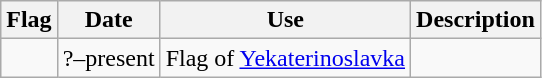<table class="wikitable">
<tr>
<th>Flag</th>
<th>Date</th>
<th>Use</th>
<th>Description</th>
</tr>
<tr>
<td></td>
<td>?–present</td>
<td>Flag of <a href='#'>Yekaterinoslavka</a></td>
<td></td>
</tr>
</table>
